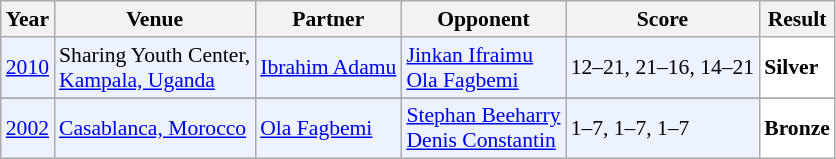<table class="sortable wikitable" style="font-size: 90%;">
<tr>
<th>Year</th>
<th>Venue</th>
<th>Partner</th>
<th>Opponent</th>
<th>Score</th>
<th>Result</th>
</tr>
<tr style="background:#ECF2FF">
<td align="center"><a href='#'>2010</a></td>
<td align="left">Sharing Youth Center,<br><a href='#'>Kampala, Uganda</a></td>
<td align="left"> <a href='#'>Ibrahim Adamu</a></td>
<td align="left"> <a href='#'>Jinkan Ifraimu</a> <br>  <a href='#'>Ola Fagbemi</a></td>
<td align="left">12–21, 21–16, 14–21</td>
<td style="text-align:left; background:white"> <strong>Silver</strong></td>
</tr>
<tr>
</tr>
<tr style="background:#ECF2FF">
<td align="center"><a href='#'>2002</a></td>
<td align="left"><a href='#'>Casablanca, Morocco</a></td>
<td align="left"> <a href='#'>Ola Fagbemi</a></td>
<td align="left"> <a href='#'>Stephan Beeharry</a> <br>  <a href='#'>Denis Constantin</a></td>
<td align="left">1–7, 1–7, 1–7</td>
<td style="text-align:left; background:white"> <strong>Bronze</strong></td>
</tr>
</table>
